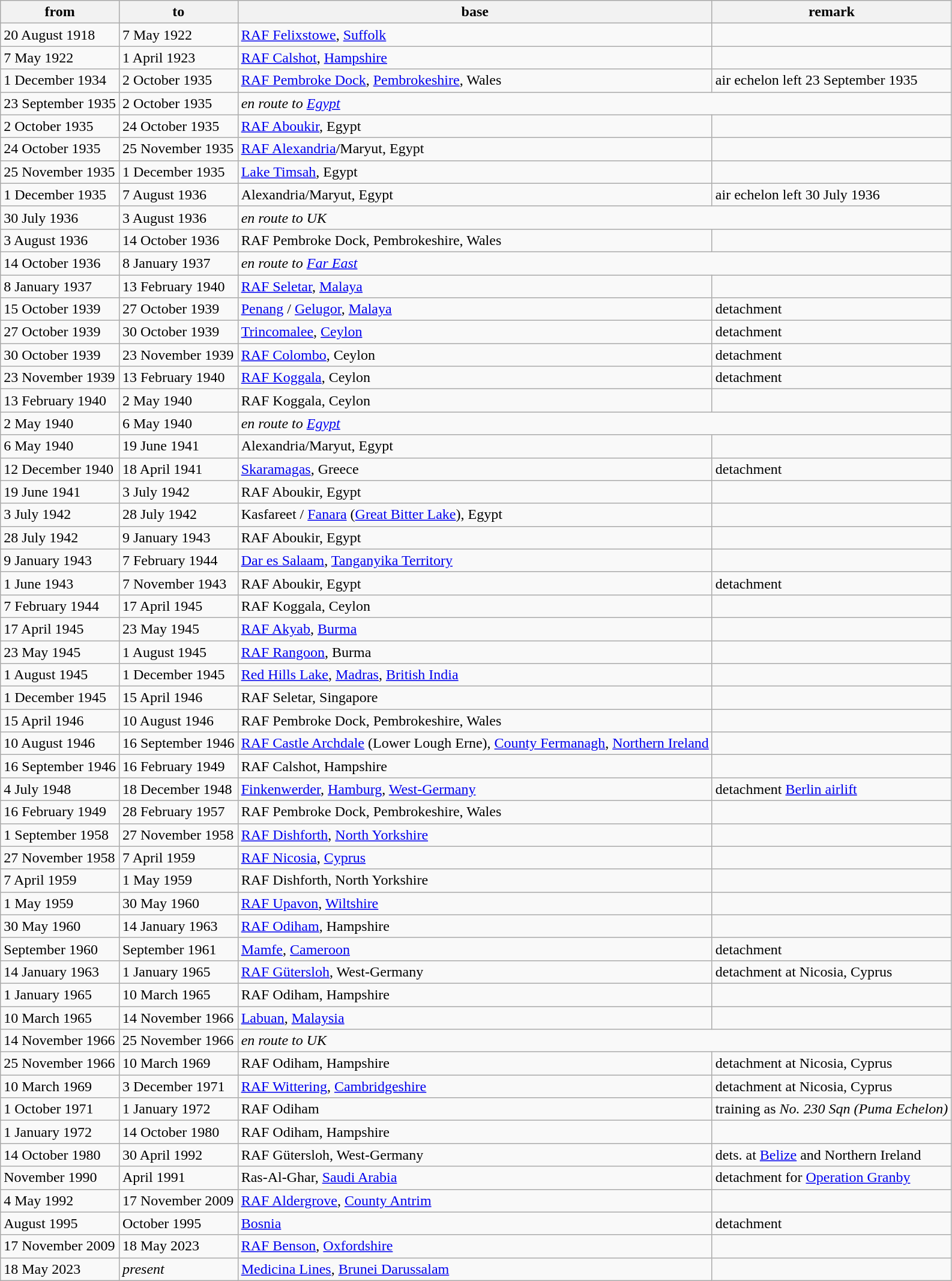<table class=wikitable>
<tr>
<th>from</th>
<th>to</th>
<th>base</th>
<th>remark</th>
</tr>
<tr>
<td>20 August 1918</td>
<td>7 May 1922</td>
<td><a href='#'>RAF Felixstowe</a>, <a href='#'>Suffolk</a></td>
<td></td>
</tr>
<tr>
<td>7 May 1922</td>
<td>1 April 1923</td>
<td><a href='#'>RAF Calshot</a>, <a href='#'>Hampshire</a></td>
<td></td>
</tr>
<tr>
<td>1 December 1934</td>
<td>2 October 1935</td>
<td><a href='#'>RAF Pembroke Dock</a>, <a href='#'>Pembrokeshire</a>, Wales</td>
<td>air echelon left 23 September 1935</td>
</tr>
<tr>
<td>23 September 1935</td>
<td>2 October 1935</td>
<td colspan=2><em>en route to <a href='#'>Egypt</a></em></td>
</tr>
<tr>
<td>2 October 1935</td>
<td>24 October 1935</td>
<td><a href='#'>RAF Aboukir</a>, Egypt</td>
<td></td>
</tr>
<tr>
<td>24 October 1935</td>
<td>25 November 1935</td>
<td><a href='#'>RAF Alexandria</a>/Maryut, Egypt</td>
<td></td>
</tr>
<tr>
<td>25 November 1935</td>
<td>1 December 1935</td>
<td><a href='#'>Lake Timsah</a>, Egypt</td>
<td></td>
</tr>
<tr>
<td>1 December 1935</td>
<td>7 August 1936</td>
<td>Alexandria/Maryut, Egypt</td>
<td>air echelon left 30 July 1936</td>
</tr>
<tr>
<td>30 July 1936</td>
<td>3 August 1936</td>
<td colspan=2><em>en route to UK</em></td>
</tr>
<tr>
<td>3 August 1936</td>
<td>14 October 1936</td>
<td>RAF Pembroke Dock, Pembrokeshire, Wales</td>
<td></td>
</tr>
<tr>
<td>14 October 1936</td>
<td>8 January 1937</td>
<td colspan=2><em>en route to <a href='#'>Far East</a></em></td>
</tr>
<tr>
<td>8 January 1937</td>
<td>13 February 1940</td>
<td><a href='#'>RAF Seletar</a>, <a href='#'>Malaya</a></td>
<td></td>
</tr>
<tr>
<td>15 October 1939</td>
<td>27 October 1939</td>
<td><a href='#'>Penang</a> / <a href='#'>Gelugor</a>, <a href='#'>Malaya</a></td>
<td>detachment</td>
</tr>
<tr>
<td>27 October 1939</td>
<td>30 October 1939</td>
<td><a href='#'>Trincomalee</a>, <a href='#'>Ceylon</a></td>
<td>detachment</td>
</tr>
<tr>
<td>30 October 1939</td>
<td>23 November 1939</td>
<td><a href='#'>RAF Colombo</a>, Ceylon</td>
<td>detachment</td>
</tr>
<tr>
<td>23 November 1939</td>
<td>13 February 1940</td>
<td><a href='#'>RAF Koggala</a>, Ceylon</td>
<td>detachment</td>
</tr>
<tr>
<td>13 February 1940</td>
<td>2 May 1940</td>
<td>RAF Koggala, Ceylon</td>
<td></td>
</tr>
<tr>
<td>2 May 1940</td>
<td>6 May 1940</td>
<td colspan=2><em>en route to <a href='#'>Egypt</a></em></td>
</tr>
<tr>
<td>6 May 1940</td>
<td>19 June 1941</td>
<td>Alexandria/Maryut, Egypt</td>
<td></td>
</tr>
<tr>
<td>12 December 1940</td>
<td>18 April 1941</td>
<td><a href='#'>Skaramagas</a>, Greece</td>
<td>detachment</td>
</tr>
<tr>
<td>19 June 1941</td>
<td>3 July 1942</td>
<td>RAF Aboukir, Egypt</td>
<td></td>
</tr>
<tr>
<td>3 July 1942</td>
<td>28 July 1942</td>
<td>Kasfareet / <a href='#'>Fanara</a> (<a href='#'>Great Bitter Lake</a>), Egypt</td>
<td></td>
</tr>
<tr>
<td>28 July 1942</td>
<td>9 January 1943</td>
<td>RAF Aboukir, Egypt</td>
<td></td>
</tr>
<tr>
<td>9 January 1943</td>
<td>7 February 1944</td>
<td><a href='#'>Dar es Salaam</a>, <a href='#'>Tanganyika Territory</a></td>
<td></td>
</tr>
<tr>
<td>1 June 1943</td>
<td>7 November 1943</td>
<td>RAF Aboukir, Egypt</td>
<td>detachment</td>
</tr>
<tr>
<td>7 February 1944</td>
<td>17 April 1945</td>
<td>RAF Koggala, Ceylon</td>
<td></td>
</tr>
<tr>
<td>17 April 1945</td>
<td>23 May 1945</td>
<td><a href='#'>RAF Akyab</a>, <a href='#'>Burma</a></td>
<td></td>
</tr>
<tr>
<td>23 May 1945</td>
<td>1 August 1945</td>
<td><a href='#'>RAF Rangoon</a>, Burma</td>
<td></td>
</tr>
<tr>
<td>1 August 1945</td>
<td>1 December 1945</td>
<td><a href='#'>Red Hills Lake</a>, <a href='#'>Madras</a>, <a href='#'>British India</a></td>
<td></td>
</tr>
<tr>
<td>1 December 1945</td>
<td>15 April 1946</td>
<td>RAF Seletar, Singapore</td>
<td></td>
</tr>
<tr>
<td>15 April 1946</td>
<td>10 August 1946</td>
<td>RAF Pembroke Dock, Pembrokeshire, Wales</td>
<td></td>
</tr>
<tr>
<td>10 August 1946</td>
<td>16 September 1946</td>
<td><a href='#'>RAF Castle Archdale</a> (Lower Lough Erne), <a href='#'>County Fermanagh</a>, <a href='#'>Northern Ireland</a></td>
<td></td>
</tr>
<tr>
<td>16 September 1946</td>
<td>16 February 1949</td>
<td>RAF Calshot, Hampshire</td>
<td></td>
</tr>
<tr>
<td>4 July 1948</td>
<td>18 December 1948</td>
<td><a href='#'>Finkenwerder</a>, <a href='#'>Hamburg</a>, <a href='#'>West-Germany</a></td>
<td>detachment <a href='#'>Berlin airlift</a></td>
</tr>
<tr>
<td>16 February 1949</td>
<td>28 February 1957</td>
<td>RAF Pembroke Dock, Pembrokeshire, Wales</td>
<td></td>
</tr>
<tr>
<td>1 September 1958</td>
<td>27 November 1958</td>
<td><a href='#'>RAF Dishforth</a>, <a href='#'>North Yorkshire</a></td>
<td></td>
</tr>
<tr>
<td>27 November 1958</td>
<td>7 April 1959</td>
<td><a href='#'>RAF Nicosia</a>, <a href='#'>Cyprus</a></td>
<td></td>
</tr>
<tr>
<td>7 April 1959</td>
<td>1 May 1959</td>
<td>RAF Dishforth, North Yorkshire</td>
<td></td>
</tr>
<tr>
<td>1 May 1959</td>
<td>30 May 1960</td>
<td><a href='#'>RAF Upavon</a>, <a href='#'>Wiltshire</a></td>
<td></td>
</tr>
<tr>
<td>30 May 1960</td>
<td>14 January 1963</td>
<td><a href='#'>RAF Odiham</a>, Hampshire</td>
<td></td>
</tr>
<tr>
<td>September 1960</td>
<td>September 1961</td>
<td><a href='#'>Mamfe</a>, <a href='#'>Cameroon</a></td>
<td>detachment</td>
</tr>
<tr>
<td>14 January 1963</td>
<td>1 January 1965</td>
<td><a href='#'>RAF Gütersloh</a>, West-Germany</td>
<td>detachment at Nicosia, Cyprus</td>
</tr>
<tr>
<td>1 January 1965</td>
<td>10 March 1965</td>
<td>RAF Odiham, Hampshire</td>
<td></td>
</tr>
<tr>
<td>10 March 1965</td>
<td>14 November 1966</td>
<td><a href='#'>Labuan</a>, <a href='#'>Malaysia</a></td>
<td></td>
</tr>
<tr>
<td>14 November 1966</td>
<td>25 November 1966</td>
<td colspan=2><em>en route to UK</em></td>
</tr>
<tr>
<td>25 November 1966</td>
<td>10 March 1969</td>
<td>RAF Odiham, Hampshire</td>
<td>detachment at Nicosia, Cyprus</td>
</tr>
<tr>
<td>10 March 1969</td>
<td>3 December 1971</td>
<td><a href='#'>RAF Wittering</a>, <a href='#'>Cambridgeshire</a></td>
<td>detachment at Nicosia, Cyprus</td>
</tr>
<tr>
<td>1 October 1971</td>
<td>1 January 1972</td>
<td>RAF Odiham</td>
<td>training as <em>No. 230 Sqn (Puma Echelon)</em></td>
</tr>
<tr>
<td>1 January 1972</td>
<td>14 October 1980</td>
<td>RAF Odiham, Hampshire</td>
<td></td>
</tr>
<tr>
<td>14 October 1980</td>
<td>30 April 1992</td>
<td>RAF Gütersloh, West-Germany</td>
<td>dets. at <a href='#'>Belize</a> and Northern Ireland</td>
</tr>
<tr>
<td>November 1990</td>
<td>April 1991</td>
<td>Ras-Al-Ghar, <a href='#'>Saudi Arabia</a></td>
<td>detachment for <a href='#'>Operation Granby</a></td>
</tr>
<tr>
<td>4 May 1992</td>
<td>17 November 2009</td>
<td><a href='#'>RAF Aldergrove</a>, <a href='#'>County Antrim</a></td>
<td></td>
</tr>
<tr>
<td>August 1995</td>
<td>October 1995</td>
<td><a href='#'>Bosnia</a></td>
<td>detachment</td>
</tr>
<tr>
<td>17 November 2009</td>
<td>18 May 2023</td>
<td><a href='#'>RAF Benson</a>, <a href='#'>Oxfordshire</a></td>
<td></td>
</tr>
<tr>
<td>18 May 2023</td>
<td><em>present</em></td>
<td><a href='#'>Medicina Lines</a>, <a href='#'>Brunei Darussalam</a></td>
<td></td>
</tr>
</table>
